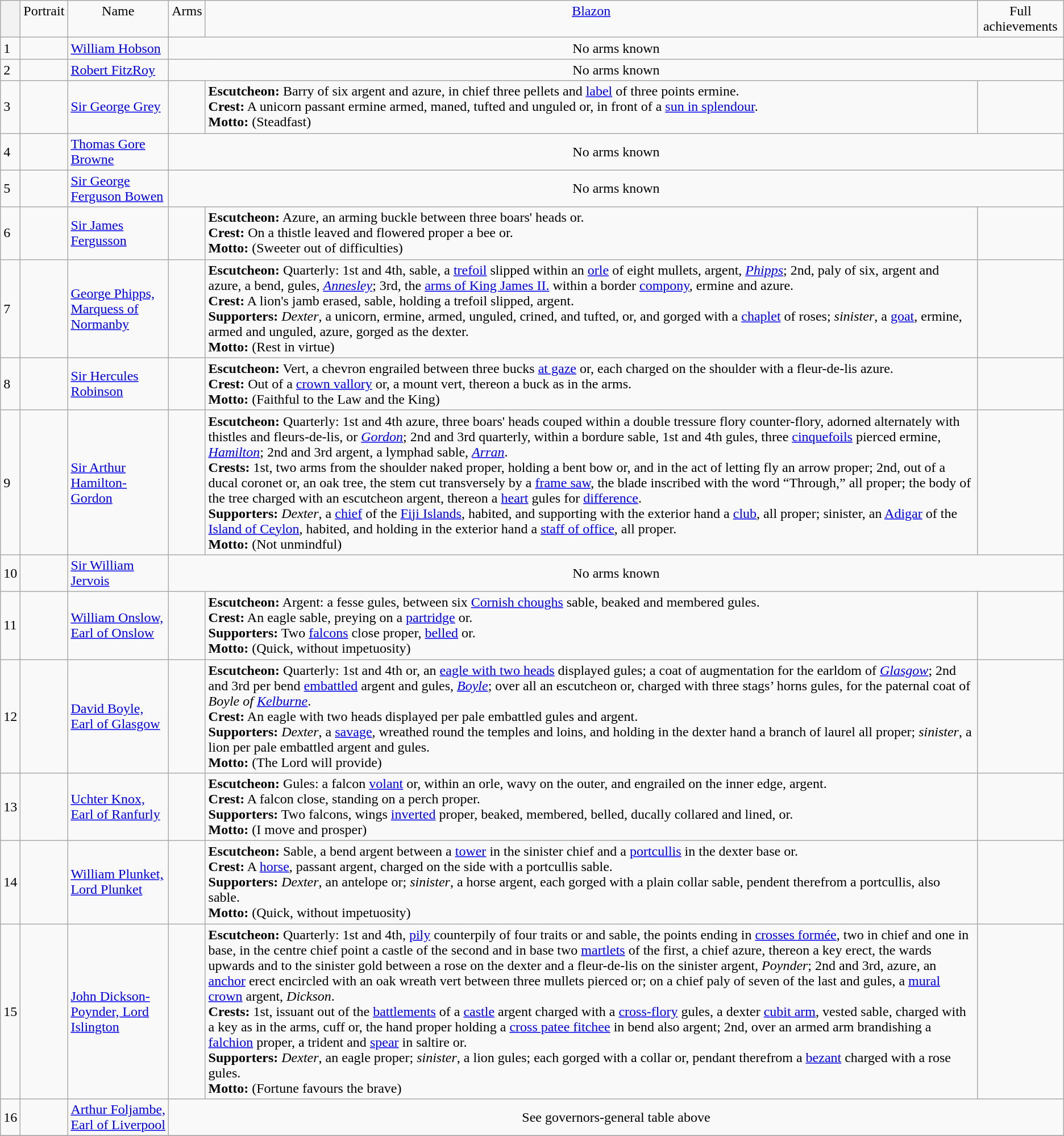<table class="wikitable">
<tr style="vertical-align:top; text-align:center;">
<th></th>
<td>Portrait</td>
<td>Name</td>
<td>Arms</td>
<td><a href='#'>Blazon</a></td>
<td>Full achievements</td>
</tr>
<tr>
<td>1</td>
<td></td>
<td><a href='#'>William Hobson</a></td>
<td colspan=3 align=center>No arms known</td>
</tr>
<tr>
<td>2</td>
<td></td>
<td><a href='#'>Robert FitzRoy</a></td>
<td colspan=3 align=center>No arms known</td>
</tr>
<tr>
<td>3</td>
<td></td>
<td><a href='#'>Sir George Grey</a></td>
<td></td>
<td><strong>Escutcheon:</strong> Barry of six argent and azure, in chief three pellets and <a href='#'>label</a> of three points ermine.<br><strong>Crest:</strong> A unicorn passant ermine armed, maned, tufted and unguled or, in front of a <a href='#'>sun in splendour</a>.<br><strong>Motto:</strong>  (Steadfast)</td>
<td></td>
</tr>
<tr>
<td>4</td>
<td></td>
<td><a href='#'>Thomas Gore Browne</a></td>
<td colspan=3 align=center>No arms known</td>
</tr>
<tr>
<td>5</td>
<td></td>
<td><a href='#'>Sir George Ferguson Bowen</a></td>
<td colspan=3 align=center>No arms known</td>
</tr>
<tr>
<td>6</td>
<td></td>
<td><a href='#'>Sir James Fergusson</a></td>
<td></td>
<td><strong>Escutcheon:</strong> Azure, an arming buckle between three boars' heads or.<br><strong>Crest:</strong> On a thistle leaved and flowered proper a bee or.<br><strong>Motto:</strong>  (Sweeter out of difficulties)</td>
<td></td>
</tr>
<tr>
<td>7</td>
<td></td>
<td><a href='#'>George Phipps, Marquess of Normanby</a></td>
<td></td>
<td><strong>Escutcheon:</strong> Quarterly: 1st and 4th, sable, a <a href='#'>trefoil</a> slipped within an <a href='#'>orle</a> of eight mullets, argent, <em><a href='#'>Phipps</a></em>; 2nd, paly of six, argent and azure, a bend, gules, <em><a href='#'>Annesley</a></em>; 3rd, the <a href='#'>arms of King James II.</a> within a border <a href='#'>compony</a>, ermine and azure.<br><strong>Crest:</strong> A lion's jamb erased, sable, holding a trefoil slipped, argent.<br><strong>Supporters:</strong> <em>Dexter</em>, a unicorn, ermine, armed, unguled, crined, and tufted, or, and gorged with a <a href='#'>chaplet</a> of roses; <em>sinister</em>, a <a href='#'>goat</a>, ermine, armed and unguled, azure, gorged as the dexter.<br><strong>Motto:</strong>  (Rest in virtue)</td>
<td></td>
</tr>
<tr>
<td>8</td>
<td></td>
<td><a href='#'>Sir Hercules Robinson</a></td>
<td></td>
<td><strong>Escutcheon:</strong> Vert, a chevron engrailed between three bucks <a href='#'>at gaze</a> or, each charged on the shoulder with a fleur-de-lis azure.<br><strong>Crest:</strong> Out of a <a href='#'>crown vallory</a> or, a mount vert, thereon a buck as in the arms.<br><strong>Motto:</strong>  (Faithful to the Law and the King)</td>
<td></td>
</tr>
<tr>
<td>9</td>
<td></td>
<td><a href='#'>Sir Arthur Hamilton-Gordon</a></td>
<td></td>
<td><strong>Escutcheon:</strong> Quarterly: 1st and 4th azure, three boars' heads couped within a double tressure flory counter-flory, adorned alternately with thistles and fleurs-de-lis, or <em><a href='#'>Gordon</a></em>; 2nd and 3rd quarterly, within a bordure sable, 1st and 4th gules, three <a href='#'>cinquefoils</a> pierced ermine, <em><a href='#'>Hamilton</a></em>; 2nd and 3rd argent, a lymphad sable, <em><a href='#'>Arran</a></em>.<br><strong>Crests:</strong> 1st, two arms from the shoulder naked proper, holding a bent bow or, and in the act of letting fly an arrow proper; 2nd, out of a ducal coronet or, an oak tree, the stem cut transversely by a <a href='#'>frame saw</a>, the blade inscribed  with the word “Through,” all proper; the body of the tree charged with an escutcheon argent, thereon a <a href='#'>heart</a> gules for <a href='#'>difference</a>.<br><strong>Supporters:</strong> <em>Dexter</em>, a <a href='#'>chief</a> of the <a href='#'>Fiji Islands</a>, habited, and supporting with the exterior hand a <a href='#'>club</a>, all proper; sinister, an <a href='#'>Adigar</a> of the <a href='#'>Island of Ceylon</a>, habited, and holding in the exterior hand a <a href='#'>staff of office</a>, all proper.<br><strong>Motto:</strong>  (Not unmindful)</td>
<td></td>
</tr>
<tr>
<td>10</td>
<td></td>
<td><a href='#'>Sir William Jervois</a></td>
<td colspan=3 align=center>No arms known</td>
</tr>
<tr>
<td>11</td>
<td></td>
<td><a href='#'>William Onslow, Earl of Onslow</a></td>
<td></td>
<td><strong>Escutcheon:</strong> Argent: a fesse gules, between six <a href='#'>Cornish choughs</a> sable, beaked and membered gules.<br><strong>Crest:</strong> An eagle sable, preying on a <a href='#'>partridge</a> or.<br><strong>Supporters:</strong> Two <a href='#'>falcons</a> close proper, <a href='#'>belled</a> or.<br><strong>Motto:</strong>  (Quick, without impetuosity)</td>
<td></td>
</tr>
<tr>
<td>12</td>
<td></td>
<td><a href='#'>David Boyle, Earl of Glasgow</a></td>
<td></td>
<td><strong>Escutcheon:</strong> Quarterly: 1st and 4th or, an <a href='#'>eagle with two heads</a> displayed gules; a coat of augmentation for the earldom of <em><a href='#'>Glasgow</a></em>; 2nd and 3rd per bend <a href='#'>embattled</a> argent and gules, <em><a href='#'>Boyle</a></em>; over all an escutcheon or, charged with three stags’ horns gules, for the paternal coat of <em>Boyle of <a href='#'>Kelburne</a></em>.<br><strong>Crest:</strong> An eagle with two heads displayed per pale embattled gules and argent.<br><strong>Supporters:</strong> <em>Dexter</em>, a <a href='#'>savage</a>, wreathed round the temples and loins, and holding in the dexter hand a branch of laurel all proper; <em>sinister</em>, a lion per pale embattled argent and gules.<br><strong>Motto:</strong>  (The Lord will provide)</td>
<td></td>
</tr>
<tr>
<td>13</td>
<td></td>
<td><a href='#'>Uchter Knox, Earl of Ranfurly</a></td>
<td></td>
<td><strong>Escutcheon:</strong> Gules: a falcon <a href='#'>volant</a> or, within an orle, wavy on the outer, and engrailed on the inner edge, argent.<br><strong>Crest:</strong> A falcon close, standing on a perch proper.<br><strong>Supporters:</strong> Two falcons, wings <a href='#'>inverted</a> proper, beaked, membered, belled, ducally collared and lined, or.<br><strong>Motto:</strong>  (I move and prosper)</td>
<td></td>
</tr>
<tr>
<td>14</td>
<td></td>
<td><a href='#'>William Plunket, Lord Plunket</a></td>
<td></td>
<td><strong>Escutcheon:</strong> Sable, a bend argent between a <a href='#'>tower</a> in the sinister chief and a <a href='#'>portcullis</a> in the dexter base or.<br><strong>Crest:</strong> A <a href='#'>horse</a>, passant argent, charged on the side with a portcullis sable.<br><strong>Supporters:</strong> <em>Dexter</em>, an antelope or; <em>sinister</em>, a horse argent, each gorged with a plain collar sable, pendent therefrom a portcullis, also sable.<br><strong>Motto:</strong>  (Quick, without impetuosity)</td>
<td></td>
</tr>
<tr>
<td>15</td>
<td></td>
<td><a href='#'>John Dickson-Poynder, Lord Islington</a></td>
<td></td>
<td><strong>Escutcheon:</strong> Quarterly: 1st and 4th, <a href='#'>pily</a> counterpily of four traits or and sable, the points ending in <a href='#'>crosses formée</a>, two in chief and one in base, in the centre chief point a castle of the second and in base two <a href='#'>martlets</a> of the first, a chief azure, thereon a key erect, the wards upwards and to the sinister gold between a rose on the dexter and a fleur-de-lis on the sinister argent, <em>Poynder</em>; 2nd and 3rd, azure, an <a href='#'>anchor</a> erect encircled with an oak wreath vert between three mullets pierced or; on a chief paly of seven of the last and gules, a <a href='#'>mural crown</a> argent, <em>Dickson</em>.<br><strong>Crests:</strong> 1st, issuant out of the <a href='#'>battlements</a> of a <a href='#'>castle</a> argent charged with a <a href='#'>cross-flory</a> gules, a dexter <a href='#'>cubit arm</a>, vested sable, charged with a key as in the arms, cuff or, the hand proper holding a <a href='#'>cross patee fitchee</a> in bend also  argent; 2nd, over an armed arm brandishing a <a href='#'>falchion</a> proper, a trident and <a href='#'>spear</a> in saltire or.<br><strong>Supporters:</strong> <em>Dexter</em>, an eagle proper; <em>sinister</em>, a lion gules; each gorged with a collar or, pendant therefrom a <a href='#'>bezant</a> charged with a rose gules.<br><strong>Motto:</strong>  (Fortune favours the brave)</td>
<td></td>
</tr>
<tr>
<td>16</td>
<td></td>
<td><a href='#'>Arthur Foljambe, Earl of Liverpool</a></td>
<td colspan=3 align=center>See governors-general table above</td>
</tr>
<tr>
</tr>
</table>
